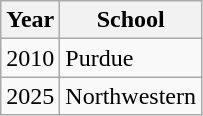<table class="wikitable">
<tr>
<th>Year</th>
<th>School</th>
</tr>
<tr>
<td>2010</td>
<td>Purdue</td>
</tr>
<tr>
<td>2025</td>
<td>Northwestern</td>
</tr>
</table>
